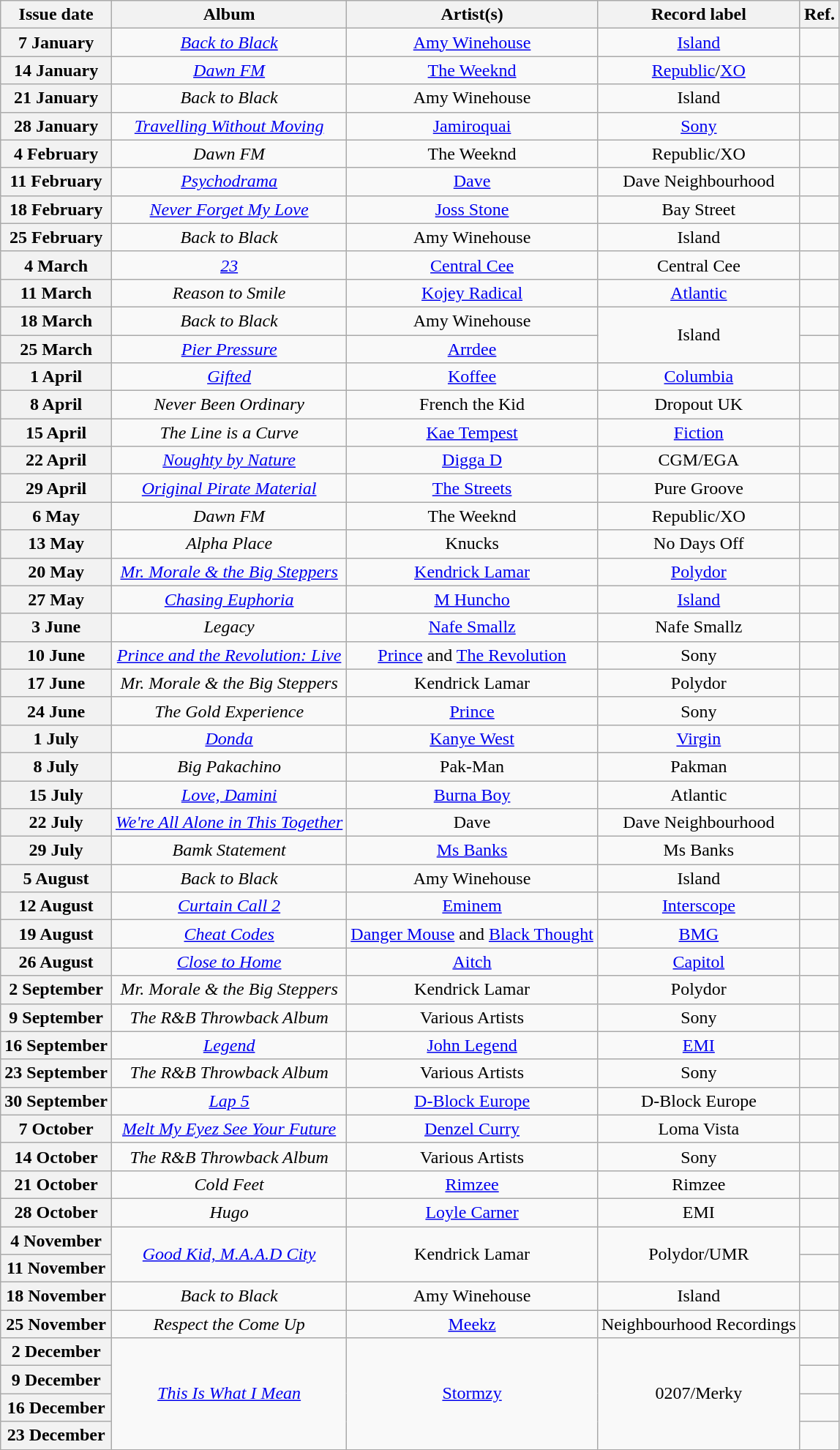<table class="wikitable plainrowheaders">
<tr>
<th scope=col>Issue date</th>
<th scope=col>Album</th>
<th scope=col>Artist(s)</th>
<th scope=col>Record label</th>
<th scope=col>Ref.</th>
</tr>
<tr>
<th scope=row>7 January</th>
<td align="center"><em><a href='#'>Back to Black</a></em></td>
<td align="center"><a href='#'>Amy Winehouse</a></td>
<td align="Center"><a href='#'>Island</a></td>
<td align="center"></td>
</tr>
<tr>
<th scope=row>14 January </th>
<td align="center"><em><a href='#'>Dawn FM</a></em></td>
<td align="center"><a href='#'>The Weeknd</a></td>
<td align="Center"><a href='#'>Republic</a>/<a href='#'>XO</a></td>
<td align="center"></td>
</tr>
<tr>
<th scope=row>21 January</th>
<td align="center"><em>Back to Black</em></td>
<td align="center">Amy Winehouse</td>
<td align="Center">Island</td>
<td align="center"></td>
</tr>
<tr>
<th scope=row>28 January</th>
<td align="center"><em><a href='#'>Travelling Without Moving</a></em></td>
<td align="center"><a href='#'>Jamiroquai</a></td>
<td align="Center"><a href='#'>Sony</a></td>
<td align="center"></td>
</tr>
<tr>
<th scope=row>4 February</th>
<td align="center"><em>Dawn FM</em></td>
<td align="center">The Weeknd</td>
<td align="Center">Republic/XO</td>
<td align="center"></td>
</tr>
<tr>
<th scope=row>11 February</th>
<td align="center"><em><a href='#'>Psychodrama</a></em></td>
<td align="center"><a href='#'>Dave</a></td>
<td align="Center">Dave Neighbourhood</td>
<td align="center"></td>
</tr>
<tr>
<th scope=row>18 February</th>
<td align="center"><em><a href='#'>Never Forget My Love</a></em></td>
<td align="center"><a href='#'>Joss Stone</a></td>
<td align="Center">Bay Street</td>
<td align="center"></td>
</tr>
<tr>
<th scope=row>25 February</th>
<td align="center"><em>Back to Black</em></td>
<td align="center">Amy Winehouse</td>
<td align="Center">Island</td>
<td align="center"></td>
</tr>
<tr>
<th scope=row>4 March </th>
<td align="center"><em><a href='#'>23</a></em></td>
<td align="center"><a href='#'>Central Cee</a></td>
<td align="Center">Central Cee</td>
<td align="center"></td>
</tr>
<tr>
<th scope=row>11 March</th>
<td align="center"><em>Reason to Smile</em></td>
<td align="center"><a href='#'>Kojey Radical</a></td>
<td align="Center"><a href='#'>Atlantic</a></td>
<td align="center"></td>
</tr>
<tr>
<th scope=row>18 March</th>
<td align="center"><em>Back to Black</em></td>
<td align="center">Amy Winehouse</td>
<td align="Center" rowspan=2>Island</td>
<td align="center"></td>
</tr>
<tr>
<th scope=row>25 March</th>
<td align="center"><em><a href='#'>Pier Pressure</a></em></td>
<td align="center"><a href='#'>Arrdee</a></td>
<td align="center"></td>
</tr>
<tr>
<th scope=row>1 April</th>
<td align="center"><em><a href='#'>Gifted</a></em></td>
<td align="center"><a href='#'>Koffee</a></td>
<td align="Center"><a href='#'>Columbia</a></td>
<td align="center"></td>
</tr>
<tr>
<th scope=row>8 April</th>
<td align="center"><em>Never Been Ordinary</em></td>
<td align="center">French the Kid</td>
<td align="Center">Dropout UK</td>
<td align="center"></td>
</tr>
<tr>
<th scope=row>15 April</th>
<td align="center"><em>The Line is a Curve</em></td>
<td align="center"><a href='#'>Kae Tempest</a></td>
<td align="Center"><a href='#'>Fiction</a></td>
<td align="center"></td>
</tr>
<tr>
<th scope=row>22 April </th>
<td align="center"><em><a href='#'>Noughty by Nature</a></em></td>
<td align="center"><a href='#'>Digga D</a></td>
<td align="Center">CGM/EGA</td>
<td align="center"></td>
</tr>
<tr>
<th scope=row>29 April</th>
<td align="center"><em><a href='#'>Original Pirate Material</a></em></td>
<td align="center"><a href='#'>The Streets</a></td>
<td align="Center">Pure Groove</td>
<td align="center"></td>
</tr>
<tr>
<th scope=row>6 May</th>
<td align="center"><em>Dawn FM</em></td>
<td align="center">The Weeknd</td>
<td align="Center">Republic/XO</td>
<td align="center"></td>
</tr>
<tr>
<th scope=row>13 May</th>
<td align="center"><em>Alpha Place</em></td>
<td align="center">Knucks</td>
<td align="Center">No Days Off</td>
<td align="center"></td>
</tr>
<tr>
<th scope=row>20 May</th>
<td align="center"><em><a href='#'>Mr. Morale & the Big Steppers</a></em></td>
<td align="center"><a href='#'>Kendrick Lamar</a></td>
<td align="Center"><a href='#'>Polydor</a></td>
<td align="center"></td>
</tr>
<tr>
<th scope=row>27 May</th>
<td align="center"><em><a href='#'>Chasing Euphoria</a></em></td>
<td align="center"><a href='#'>M Huncho</a></td>
<td align="Center"><a href='#'>Island</a></td>
<td align="center"></td>
</tr>
<tr>
<th scope=row>3 June</th>
<td align="center"><em>Legacy</em></td>
<td align="center"><a href='#'>Nafe Smallz</a></td>
<td align="Center">Nafe Smallz</td>
<td align="center"></td>
</tr>
<tr>
<th scope=row>10 June</th>
<td align="center"><em><a href='#'>Prince and the Revolution: Live</a></em></td>
<td align="center"><a href='#'>Prince</a> and <a href='#'>The Revolution</a></td>
<td align="Center">Sony</td>
<td align="center"></td>
</tr>
<tr>
<th scope=row>17 June</th>
<td align="center"><em>Mr. Morale & the Big Steppers</em></td>
<td align="center">Kendrick Lamar</td>
<td align="Center">Polydor</td>
<td align="center"></td>
</tr>
<tr>
<th scope=row>24 June</th>
<td align="center"><em>The Gold Experience</em></td>
<td align="center"><a href='#'>Prince</a></td>
<td align="Center">Sony</td>
<td align="center"></td>
</tr>
<tr>
<th scope=row>1 July</th>
<td align="center"><em><a href='#'>Donda</a></em></td>
<td align="center"><a href='#'>Kanye West</a></td>
<td align="Center"><a href='#'>Virgin</a></td>
<td align="center"></td>
</tr>
<tr>
<th scope=row>8 July</th>
<td align="center"><em>Big Pakachino</em></td>
<td align="center">Pak-Man</td>
<td align="Center">Pakman</td>
<td align="center"></td>
</tr>
<tr>
<th scope=row>15 July </th>
<td align="center"><em><a href='#'>Love, Damini</a></em></td>
<td align="center"><a href='#'>Burna Boy</a></td>
<td align="Center">Atlantic</td>
<td align="center"></td>
</tr>
<tr>
<th scope=row>22 July</th>
<td align="center"><em><a href='#'>We're All Alone in This Together</a></em></td>
<td align="center">Dave</td>
<td align="Center">Dave Neighbourhood</td>
<td align="center"></td>
</tr>
<tr>
<th scope=row>29 July</th>
<td align="center"><em>Bamk Statement</em></td>
<td align="center"><a href='#'>Ms Banks</a></td>
<td align="Center">Ms Banks</td>
<td align="center"></td>
</tr>
<tr>
<th scope=row>5 August</th>
<td align="center"><em>Back to Black</em></td>
<td align="center">Amy Winehouse</td>
<td align="Center">Island</td>
<td align="center"></td>
</tr>
<tr>
<th scope=row>12 August</th>
<td align="center"><em><a href='#'>Curtain Call 2</a></em></td>
<td align="center"><a href='#'>Eminem</a></td>
<td align="Center"><a href='#'>Interscope</a></td>
<td align="center"></td>
</tr>
<tr>
<th scope=row>19 August</th>
<td align="center"><em><a href='#'>Cheat Codes</a></em></td>
<td align="center"><a href='#'>Danger Mouse</a> and <a href='#'>Black Thought</a></td>
<td align="Center"><a href='#'>BMG</a></td>
<td align="center"></td>
</tr>
<tr>
<th scope=row>26 August</th>
<td align="center"><em><a href='#'>Close to Home</a></em></td>
<td align="center"><a href='#'>Aitch</a></td>
<td align="Center"><a href='#'>Capitol</a></td>
<td align="center"></td>
</tr>
<tr>
<th scope=row>2 September</th>
<td align="center"><em>Mr. Morale & the Big Steppers</em></td>
<td align="center">Kendrick Lamar</td>
<td align="Center">Polydor</td>
<td align="center"></td>
</tr>
<tr>
<th scope=row>9 September</th>
<td align="center"><em>The R&B Throwback Album</em></td>
<td align="center">Various Artists</td>
<td align="Center">Sony</td>
<td align="center"></td>
</tr>
<tr>
<th scope=row>16 September</th>
<td align="center"><em><a href='#'>Legend</a></em></td>
<td align="center"><a href='#'>John Legend</a></td>
<td align="Center"><a href='#'>EMI</a></td>
<td align="center"></td>
</tr>
<tr>
<th scope=row>23 September</th>
<td align="center"><em>The R&B Throwback Album</em></td>
<td align="center">Various Artists</td>
<td align="Center">Sony</td>
<td align="center"></td>
</tr>
<tr>
<th scope=row>30 September</th>
<td align="center"><em><a href='#'>Lap 5</a></em></td>
<td align="center"><a href='#'>D-Block Europe</a></td>
<td align="Center">D-Block Europe</td>
<td align="center"></td>
</tr>
<tr>
<th scope=row>7 October</th>
<td align="center"><em><a href='#'>Melt My Eyez See Your Future</a></em></td>
<td align="center"><a href='#'>Denzel Curry</a></td>
<td align="Center">Loma Vista</td>
<td align="center"></td>
</tr>
<tr>
<th scope=row>14 October</th>
<td align="center"><em>The R&B Throwback Album</em></td>
<td align="center">Various Artists</td>
<td align="Center">Sony</td>
<td align="center"></td>
</tr>
<tr>
<th scope=row>21 October</th>
<td align="center"><em>Cold Feet</em></td>
<td align="center"><a href='#'>Rimzee</a></td>
<td align="Center">Rimzee</td>
<td align="center"></td>
</tr>
<tr>
<th scope=row>28 October</th>
<td align="center"><em>Hugo</em></td>
<td align="center"><a href='#'>Loyle Carner</a></td>
<td align="Center">EMI</td>
<td align="center"></td>
</tr>
<tr>
<th scope=row>4 November</th>
<td align="center" rowspan=2><em><a href='#'>Good Kid, M.A.A.D City</a></em></td>
<td align="center" rowspan=2>Kendrick Lamar</td>
<td align="Center" rowspan=2>Polydor/UMR</td>
<td align="center"></td>
</tr>
<tr>
<th scope=row>11 November</th>
<td align="center"></td>
</tr>
<tr>
<th scope=row>18 November</th>
<td align="center"><em>Back to Black</em></td>
<td align="center">Amy Winehouse</td>
<td align="Center">Island</td>
<td align="center"></td>
</tr>
<tr>
<th scope=row>25 November</th>
<td align="center"><em>Respect the Come Up</em></td>
<td align="center"><a href='#'>Meekz</a></td>
<td align="Center">Neighbourhood Recordings</td>
<td align="center"></td>
</tr>
<tr>
<th scope=row>2 December  </th>
<td align="center" rowspan=4><em><a href='#'>This Is What I Mean</a></em></td>
<td align="center" rowspan=4><a href='#'>Stormzy</a></td>
<td align="Center" rowspan=4>0207/Merky</td>
<td align="center"></td>
</tr>
<tr>
<th scope=row>9 December </th>
<td align="center"></td>
</tr>
<tr>
<th scope=row>16 December </th>
<td align="center"></td>
</tr>
<tr>
<th scope=row>23 December</th>
<td align="center"></td>
</tr>
</table>
